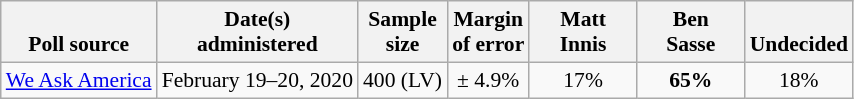<table class="wikitable" style="font-size:90%;text-align:center;">
<tr valign=bottom>
<th>Poll source</th>
<th>Date(s)<br>administered</th>
<th>Sample<br>size</th>
<th>Margin<br>of error</th>
<th style="width:65px;">Matt<br>Innis</th>
<th style="width:65px;">Ben<br>Sasse</th>
<th>Undecided</th>
</tr>
<tr>
<td style="text-align:left;"><a href='#'>We Ask America</a></td>
<td>February 19–20, 2020</td>
<td>400 (LV)</td>
<td>± 4.9%</td>
<td>17%</td>
<td><strong>65%</strong></td>
<td>18%</td>
</tr>
</table>
